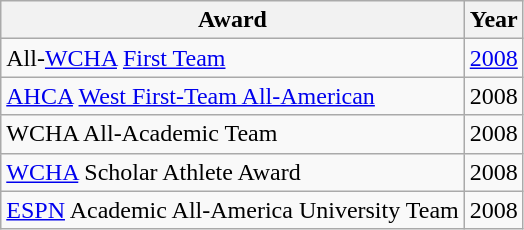<table class="wikitable">
<tr>
<th>Award</th>
<th>Year</th>
</tr>
<tr>
<td>All-<a href='#'>WCHA</a> <a href='#'>First Team</a></td>
<td><a href='#'>2008</a></td>
</tr>
<tr>
<td><a href='#'>AHCA</a> <a href='#'>West First-Team All-American</a></td>
<td>2008</td>
</tr>
<tr>
<td>WCHA All-Academic Team</td>
<td>2008</td>
</tr>
<tr>
<td><a href='#'>WCHA</a> Scholar Athlete Award</td>
<td>2008</td>
</tr>
<tr>
<td><a href='#'>ESPN</a> Academic All-America University Team</td>
<td>2008</td>
</tr>
</table>
